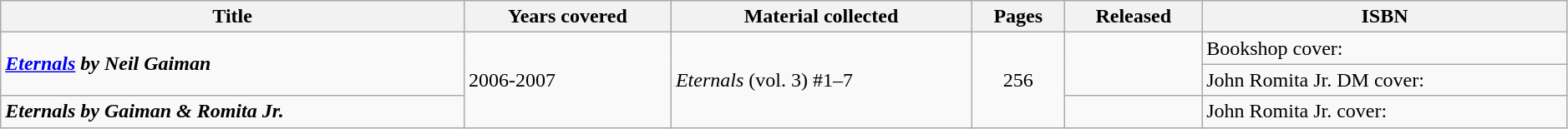<table class="wikitable sortable" width=99%>
<tr>
<th>Title</th>
<th>Years covered</th>
<th class="unsortable">Material collected</th>
<th>Pages</th>
<th>Released</th>
<th class="unsortable">ISBN</th>
</tr>
<tr>
<td rowspan="2"><strong><em><a href='#'>Eternals</a> by Neil Gaiman</em></strong></td>
<td rowspan="3">2006-2007</td>
<td rowspan="3"><em>Eternals</em> (vol. 3) #1–7</td>
<td style="text-align: center;" rowspan=3>256</td>
<td rowspan="2"></td>
<td>Bookshop cover: </td>
</tr>
<tr>
<td>John Romita Jr. DM cover: </td>
</tr>
<tr>
<td><strong><em>Eternals by Gaiman & Romita Jr.</em></strong></td>
<td></td>
<td>John Romita Jr. cover: </td>
</tr>
</table>
